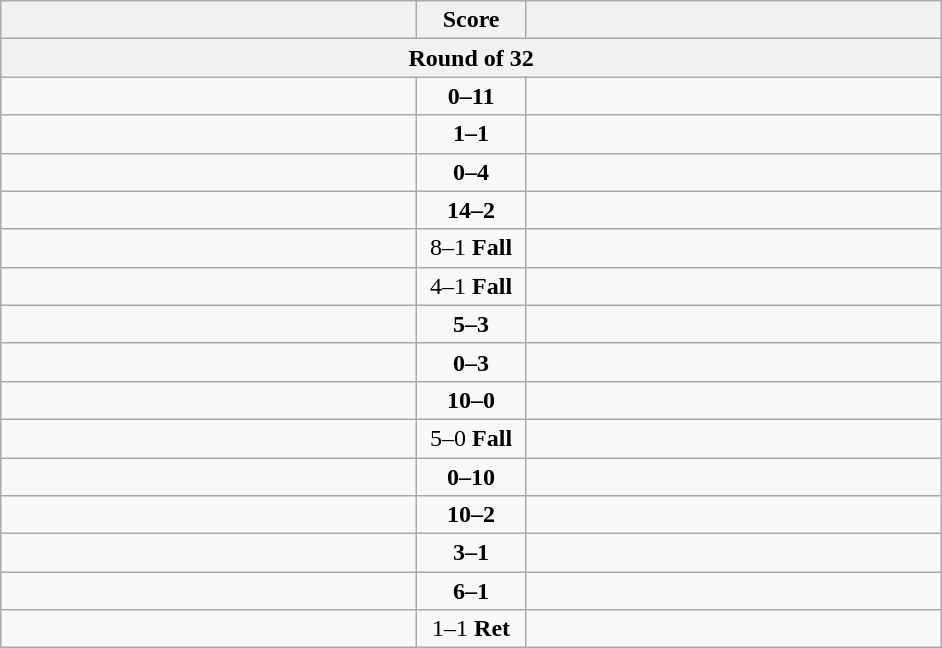<table class="wikitable" style="text-align: left;">
<tr>
<th align="right" width="270"></th>
<th width="65">Score</th>
<th align="left" width="270"></th>
</tr>
<tr>
<th colspan="3">Round of 32</th>
</tr>
<tr>
<td></td>
<td align=center><strong>0–11</strong></td>
<td><strong></strong></td>
</tr>
<tr>
<td><strong></strong></td>
<td align=center><strong>1–1</strong></td>
<td></td>
</tr>
<tr>
<td></td>
<td align=center><strong>0–4</strong></td>
<td><strong></strong></td>
</tr>
<tr>
<td><strong></strong></td>
<td align=center><strong>14–2</strong></td>
<td></td>
</tr>
<tr>
<td><strong></strong></td>
<td align=center>8–1 <strong>Fall</strong></td>
<td></td>
</tr>
<tr>
<td><strong></strong></td>
<td align=center>4–1 <strong>Fall</strong></td>
<td></td>
</tr>
<tr>
<td><strong></strong></td>
<td align=center><strong>5–3</strong></td>
<td></td>
</tr>
<tr>
<td></td>
<td align=center><strong>0–3</strong></td>
<td><strong></strong></td>
</tr>
<tr>
<td><strong></strong></td>
<td align=center><strong>10–0</strong></td>
<td></td>
</tr>
<tr>
<td><strong></strong></td>
<td align=center>5–0 <strong>Fall</strong></td>
<td></td>
</tr>
<tr>
<td></td>
<td align=center><strong>0–10</strong></td>
<td><strong></strong></td>
</tr>
<tr>
<td><strong></strong></td>
<td align=center><strong>10–2</strong></td>
<td></td>
</tr>
<tr>
<td><strong></strong></td>
<td align=center><strong>3–1</strong></td>
<td></td>
</tr>
<tr>
<td><strong></strong></td>
<td align=center><strong>6–1</strong></td>
<td></td>
</tr>
<tr>
<td></td>
<td align=center>1–1 <strong>Ret</strong></td>
<td><strong></strong></td>
</tr>
</table>
